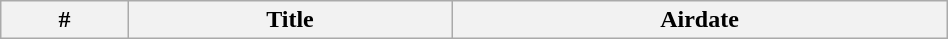<table class="wikitable plainrowheaders" style="width:50%;">
<tr>
<th>#</th>
<th>Title</th>
<th>Airdate<br>








</th>
</tr>
</table>
